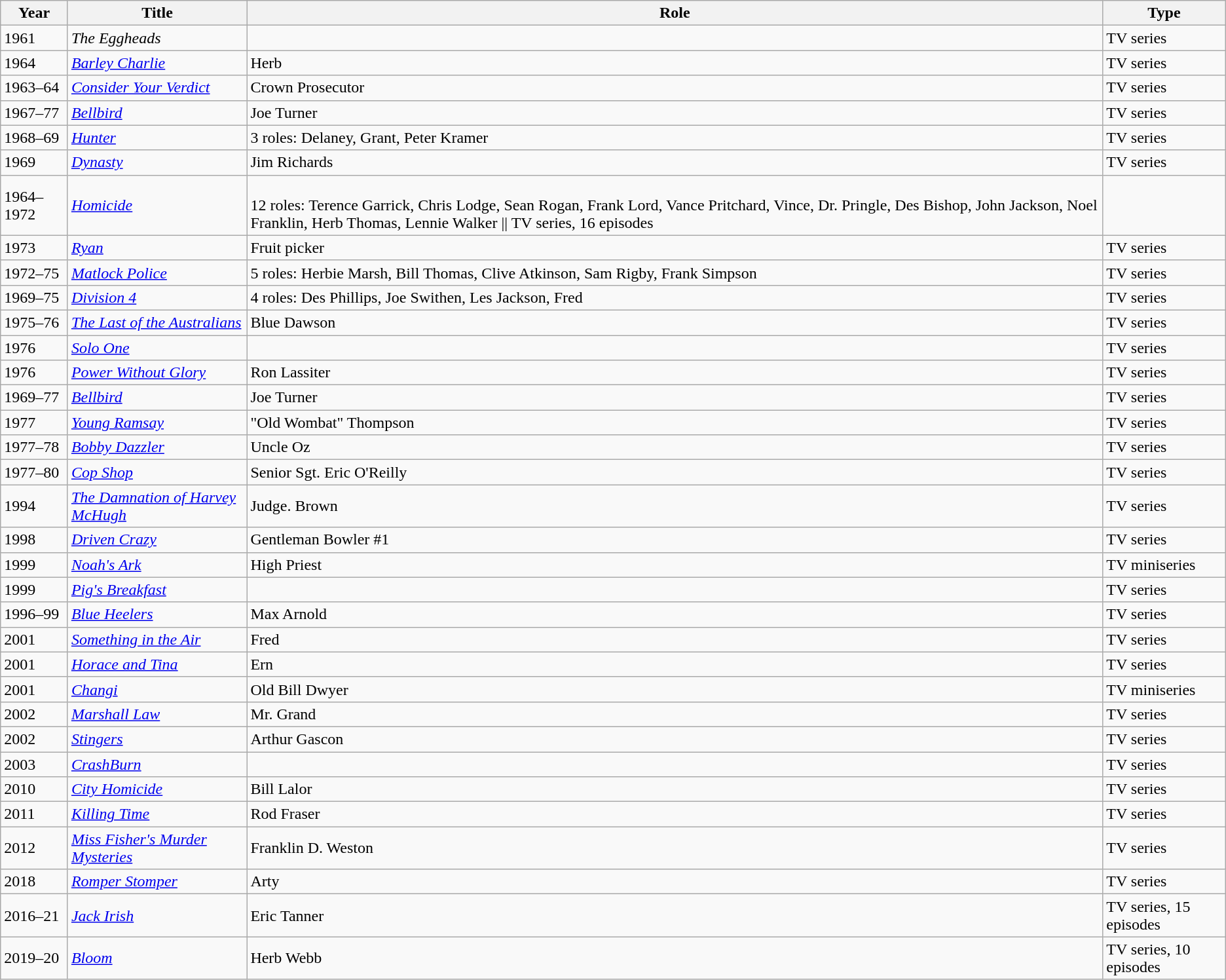<table class="wikitable">
<tr>
<th>Year</th>
<th>Title</th>
<th>Role</th>
<th>Type</th>
</tr>
<tr>
<td>1961</td>
<td><em>The Eggheads</em></td>
<td></td>
<td>TV series</td>
</tr>
<tr>
<td>1964</td>
<td><em><a href='#'>Barley Charlie</a></em></td>
<td>Herb</td>
<td>TV series</td>
</tr>
<tr>
<td>1963–64</td>
<td><em><a href='#'>Consider Your Verdict</a></em></td>
<td>Crown Prosecutor</td>
<td>TV series</td>
</tr>
<tr>
<td>1967–77</td>
<td><em><a href='#'>Bellbird</a></em></td>
<td>Joe Turner</td>
<td>TV series</td>
</tr>
<tr>
<td>1968–69</td>
<td><em><a href='#'>Hunter</a></em></td>
<td>3 roles: Delaney, Grant, Peter Kramer</td>
<td>TV series</td>
</tr>
<tr>
<td>1969</td>
<td><em><a href='#'>Dynasty</a></em></td>
<td>Jim Richards</td>
<td>TV series</td>
</tr>
<tr>
<td>1964–1972</td>
<td><em><a href='#'>Homicide</a></em></td>
<td><br>12 roles: Terence Garrick, Chris Lodge, Sean Rogan, Frank Lord, Vance Pritchard, Vince, Dr. Pringle, Des Bishop, John Jackson, Noel Franklin, Herb Thomas, Lennie Walker || TV series, 16 episodes</td>
</tr>
<tr>
<td>1973</td>
<td><em><a href='#'>Ryan</a></em></td>
<td>Fruit picker</td>
<td>TV series</td>
</tr>
<tr>
<td>1972–75</td>
<td><em><a href='#'>Matlock Police</a></em></td>
<td>5 roles: Herbie Marsh, Bill Thomas, Clive Atkinson, Sam Rigby, Frank Simpson</td>
<td>TV series</td>
</tr>
<tr>
<td>1969–75</td>
<td><em><a href='#'>Division 4</a></em></td>
<td>4 roles: Des Phillips, Joe Swithen, Les Jackson, Fred</td>
<td>TV series</td>
</tr>
<tr>
<td>1975–76</td>
<td><em><a href='#'>The Last of the Australians</a></em></td>
<td>Blue Dawson</td>
<td>TV series</td>
</tr>
<tr>
<td>1976</td>
<td><em><a href='#'>Solo One</a></em></td>
<td></td>
<td>TV series</td>
</tr>
<tr>
<td>1976</td>
<td><em><a href='#'>Power Without Glory</a></em></td>
<td>Ron Lassiter</td>
<td>TV series</td>
</tr>
<tr>
<td>1969–77</td>
<td><em><a href='#'>Bellbird</a></em></td>
<td>Joe Turner</td>
<td>TV series</td>
</tr>
<tr>
<td>1977</td>
<td><em><a href='#'>Young Ramsay</a></em></td>
<td>"Old Wombat" Thompson</td>
<td>TV series</td>
</tr>
<tr>
<td>1977–78</td>
<td><em><a href='#'>Bobby Dazzler</a></em></td>
<td>Uncle Oz</td>
<td>TV series</td>
</tr>
<tr>
<td>1977–80</td>
<td><em><a href='#'>Cop Shop</a></em></td>
<td>Senior Sgt. Eric O'Reilly</td>
<td>TV series</td>
</tr>
<tr>
<td>1994</td>
<td><em><a href='#'>The Damnation of Harvey McHugh</a></em></td>
<td>Judge. Brown</td>
<td>TV series</td>
</tr>
<tr>
<td>1998</td>
<td><em><a href='#'>Driven Crazy</a></em></td>
<td>Gentleman Bowler #1</td>
<td>TV series</td>
</tr>
<tr>
<td>1999</td>
<td><em><a href='#'>Noah's Ark</a></em></td>
<td>High Priest</td>
<td>TV miniseries</td>
</tr>
<tr>
<td>1999</td>
<td><em><a href='#'>Pig's Breakfast</a></em></td>
<td></td>
<td>TV series</td>
</tr>
<tr>
<td>1996–99</td>
<td><em><a href='#'>Blue Heelers</a></em></td>
<td>Max Arnold</td>
<td>TV series</td>
</tr>
<tr>
<td>2001</td>
<td><em><a href='#'>Something in the Air</a></em></td>
<td>Fred</td>
<td>TV series</td>
</tr>
<tr>
<td>2001</td>
<td><em><a href='#'>Horace and Tina</a></em></td>
<td>Ern</td>
<td>TV series</td>
</tr>
<tr>
<td>2001</td>
<td><em><a href='#'>Changi</a></em></td>
<td>Old Bill Dwyer</td>
<td>TV miniseries</td>
</tr>
<tr>
<td>2002</td>
<td><em><a href='#'>Marshall Law</a></em></td>
<td>Mr. Grand</td>
<td>TV series</td>
</tr>
<tr>
<td>2002</td>
<td><em><a href='#'>Stingers</a></em></td>
<td>Arthur Gascon</td>
<td>TV series</td>
</tr>
<tr>
<td>2003</td>
<td><em><a href='#'>CrashBurn</a></em></td>
<td></td>
<td>TV series</td>
</tr>
<tr>
<td>2010</td>
<td><em><a href='#'>City Homicide</a></em></td>
<td>Bill Lalor</td>
<td>TV series</td>
</tr>
<tr>
<td>2011</td>
<td><em><a href='#'>Killing Time</a></em></td>
<td>Rod Fraser</td>
<td>TV series</td>
</tr>
<tr>
<td>2012</td>
<td><em><a href='#'>Miss Fisher's Murder Mysteries</a></em></td>
<td>Franklin D. Weston</td>
<td>TV series</td>
</tr>
<tr>
<td>2018</td>
<td><em><a href='#'>Romper Stomper</a></em></td>
<td>Arty</td>
<td>TV series</td>
</tr>
<tr>
<td>2016–21</td>
<td><em><a href='#'>Jack Irish</a></em></td>
<td>Eric Tanner</td>
<td>TV series, 15 episodes</td>
</tr>
<tr>
<td>2019–20</td>
<td><em><a href='#'>Bloom</a></em></td>
<td>Herb Webb</td>
<td>TV series, 10 episodes</td>
</tr>
</table>
